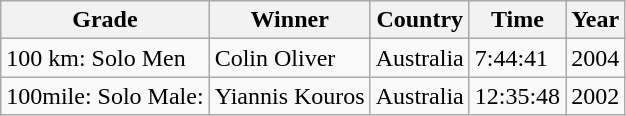<table class="wikitable">
<tr>
<th>Grade</th>
<th>Winner</th>
<th>Country</th>
<th>Time</th>
<th>Year</th>
</tr>
<tr>
<td>100 km: Solo Men</td>
<td>Colin Oliver</td>
<td>Australia</td>
<td>7:44:41</td>
<td>2004</td>
</tr>
<tr>
<td>100mile: Solo Male:</td>
<td>Yiannis Kouros</td>
<td>Australia</td>
<td>12:35:48</td>
<td>2002</td>
</tr>
</table>
